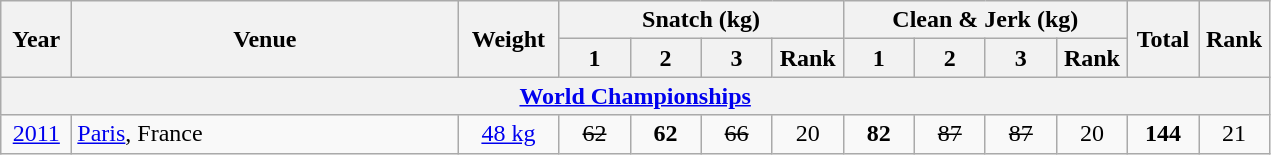<table class = "wikitable" style="text-align:center;">
<tr>
<th rowspan=2 width=40>Year</th>
<th rowspan=2 width=250>Venue</th>
<th rowspan=2 width=60>Weight</th>
<th colspan=4>Snatch (kg)</th>
<th colspan=4>Clean & Jerk (kg)</th>
<th rowspan=2 width=40>Total</th>
<th rowspan=2 width=40>Rank</th>
</tr>
<tr>
<th width=40>1</th>
<th width=40>2</th>
<th width=40>3</th>
<th width=40>Rank</th>
<th width=40>1</th>
<th width=40>2</th>
<th width=40>3</th>
<th width=40>Rank</th>
</tr>
<tr>
<th colspan=13><a href='#'>World Championships</a></th>
</tr>
<tr>
<td><a href='#'>2011</a></td>
<td align=left> <a href='#'>Paris</a>, France</td>
<td><a href='#'>48 kg</a></td>
<td><s> 62</s></td>
<td><strong>62</strong></td>
<td><s> 66</s></td>
<td>20</td>
<td><strong>82</strong></td>
<td><s> 87</s></td>
<td><s> 87</s></td>
<td>20</td>
<td><strong>144</strong></td>
<td>21</td>
</tr>
</table>
